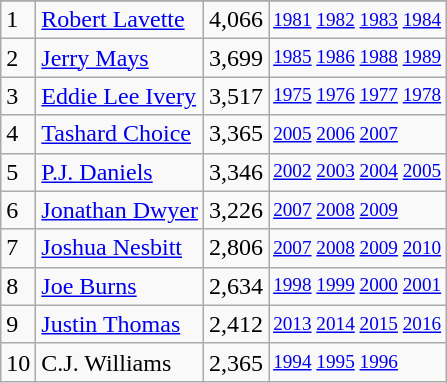<table class="wikitable">
<tr>
</tr>
<tr>
<td>1</td>
<td><a href='#'>Robert Lavette</a></td>
<td>4,066</td>
<td style="font-size:80%;"><a href='#'>1981</a> <a href='#'>1982</a> <a href='#'>1983</a> <a href='#'>1984</a></td>
</tr>
<tr>
<td>2</td>
<td><a href='#'>Jerry Mays</a></td>
<td>3,699</td>
<td style="font-size:80%;"><a href='#'>1985</a> <a href='#'>1986</a> <a href='#'>1988</a> <a href='#'>1989</a></td>
</tr>
<tr>
<td>3</td>
<td><a href='#'>Eddie Lee Ivery</a></td>
<td>3,517</td>
<td style="font-size:80%;"><a href='#'>1975</a> <a href='#'>1976</a> <a href='#'>1977</a> <a href='#'>1978</a></td>
</tr>
<tr>
<td>4</td>
<td><a href='#'>Tashard Choice</a></td>
<td>3,365</td>
<td style="font-size:80%;"><a href='#'>2005</a> <a href='#'>2006</a> <a href='#'>2007</a></td>
</tr>
<tr>
<td>5</td>
<td><a href='#'>P.J. Daniels</a></td>
<td>3,346</td>
<td style="font-size:80%;"><a href='#'>2002</a> <a href='#'>2003</a> <a href='#'>2004</a> <a href='#'>2005</a></td>
</tr>
<tr>
<td>6</td>
<td><a href='#'>Jonathan Dwyer</a></td>
<td>3,226</td>
<td style="font-size:80%;"><a href='#'>2007</a> <a href='#'>2008</a> <a href='#'>2009</a></td>
</tr>
<tr>
<td>7</td>
<td><a href='#'>Joshua Nesbitt</a></td>
<td>2,806</td>
<td style="font-size:80%;"><a href='#'>2007</a> <a href='#'>2008</a> <a href='#'>2009</a> <a href='#'>2010</a></td>
</tr>
<tr>
<td>8</td>
<td><a href='#'>Joe Burns</a></td>
<td>2,634</td>
<td style="font-size:80%;"><a href='#'>1998</a> <a href='#'>1999</a> <a href='#'>2000</a> <a href='#'>2001</a></td>
</tr>
<tr>
<td>9</td>
<td><a href='#'>Justin Thomas</a></td>
<td>2,412</td>
<td style="font-size:80%;"><a href='#'>2013</a> <a href='#'>2014</a> <a href='#'>2015</a> <a href='#'>2016</a></td>
</tr>
<tr>
<td>10</td>
<td>C.J. Williams</td>
<td>2,365</td>
<td style="font-size:80%;"><a href='#'>1994</a> <a href='#'>1995</a> <a href='#'>1996</a></td>
</tr>
</table>
